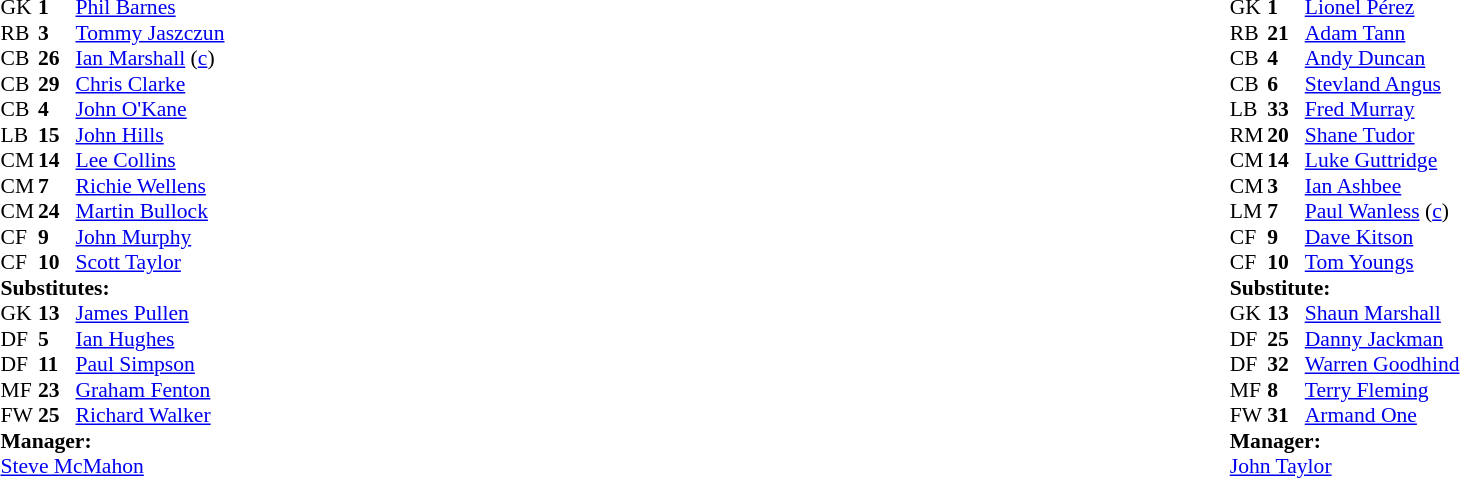<table width="100%">
<tr>
<td valign="top" width="50%"><br><table style="font-size: 90%" cellspacing="0" cellpadding="0">
<tr>
<td colspan="4"></td>
</tr>
<tr>
<th width="25"></th>
<th width="25"></th>
<th width="200"></th>
<th></th>
</tr>
<tr>
<td>GK</td>
<td><strong>1</strong></td>
<td><a href='#'>Phil Barnes</a></td>
</tr>
<tr>
<td>RB</td>
<td><strong>3</strong></td>
<td><a href='#'>Tommy Jaszczun</a></td>
<td></td>
</tr>
<tr>
<td>CB</td>
<td><strong>26</strong></td>
<td><a href='#'>Ian Marshall</a> (<a href='#'>c</a>)</td>
<td></td>
</tr>
<tr>
<td>CB</td>
<td><strong>29</strong></td>
<td><a href='#'>Chris Clarke</a></td>
</tr>
<tr>
<td>CB</td>
<td><strong>4</strong></td>
<td><a href='#'>John O'Kane</a></td>
<td></td>
</tr>
<tr>
<td>LB</td>
<td><strong>15</strong></td>
<td><a href='#'>John Hills</a></td>
</tr>
<tr>
<td>CM</td>
<td><strong>14</strong></td>
<td><a href='#'>Lee Collins</a></td>
</tr>
<tr>
<td>CM</td>
<td><strong>7</strong></td>
<td><a href='#'>Richie Wellens</a></td>
<td></td>
</tr>
<tr>
<td>CM</td>
<td><strong>24</strong></td>
<td><a href='#'>Martin Bullock</a></td>
</tr>
<tr>
<td>CF</td>
<td><strong>9</strong></td>
<td><a href='#'>John Murphy</a></td>
</tr>
<tr>
<td>CF</td>
<td><strong>10</strong></td>
<td><a href='#'>Scott Taylor</a></td>
<td></td>
</tr>
<tr>
<td colspan=3><strong>Substitutes:</strong></td>
</tr>
<tr>
<td>GK</td>
<td><strong>13</strong></td>
<td><a href='#'>James Pullen</a></td>
</tr>
<tr>
<td>DF</td>
<td><strong>5</strong></td>
<td><a href='#'>Ian Hughes</a></td>
<td></td>
</tr>
<tr>
<td>DF</td>
<td><strong>11</strong></td>
<td><a href='#'>Paul Simpson</a></td>
<td></td>
</tr>
<tr>
<td>MF</td>
<td><strong>23</strong></td>
<td><a href='#'>Graham Fenton</a></td>
</tr>
<tr>
<td>FW</td>
<td><strong>25</strong></td>
<td><a href='#'>Richard Walker</a></td>
<td></td>
</tr>
<tr>
<td colspan=4><strong>Manager:</strong></td>
</tr>
<tr>
<td colspan="4"><a href='#'>Steve McMahon</a></td>
</tr>
</table>
</td>
<td valign="top" width="50%"><br><table style="font-size: 90%" cellspacing="0" cellpadding="0" align="center">
<tr>
<td colspan="4"></td>
</tr>
<tr>
<th width="25"></th>
<th width="25"></th>
<th width="200"></th>
<th></th>
</tr>
<tr>
<td>GK</td>
<td><strong>1</strong></td>
<td><a href='#'>Lionel Pérez</a></td>
</tr>
<tr>
<td>RB</td>
<td><strong>21</strong></td>
<td><a href='#'>Adam Tann</a></td>
</tr>
<tr>
<td>CB</td>
<td><strong>4</strong></td>
<td><a href='#'>Andy Duncan</a></td>
</tr>
<tr>
<td>CB</td>
<td><strong>6</strong></td>
<td><a href='#'>Stevland Angus</a></td>
<td></td>
</tr>
<tr>
<td>LB</td>
<td><strong>33</strong></td>
<td><a href='#'>Fred Murray</a></td>
</tr>
<tr>
<td>RM</td>
<td><strong>20</strong></td>
<td><a href='#'>Shane Tudor</a></td>
<td></td>
</tr>
<tr>
<td>CM</td>
<td><strong>14</strong></td>
<td><a href='#'>Luke Guttridge</a></td>
<td></td>
</tr>
<tr>
<td>CM</td>
<td><strong>3</strong></td>
<td><a href='#'>Ian Ashbee</a></td>
</tr>
<tr>
<td>LM</td>
<td><strong>7</strong></td>
<td><a href='#'>Paul Wanless</a> (<a href='#'>c</a>)</td>
</tr>
<tr>
<td>CF</td>
<td><strong>9</strong></td>
<td><a href='#'>Dave Kitson</a></td>
<td></td>
</tr>
<tr>
<td>CF</td>
<td><strong>10</strong></td>
<td><a href='#'>Tom Youngs</a></td>
</tr>
<tr>
<td colspan=4><strong>Substitute:</strong></td>
</tr>
<tr>
<td>GK</td>
<td><strong>13</strong></td>
<td><a href='#'>Shaun Marshall</a></td>
</tr>
<tr>
<td>DF</td>
<td><strong>25</strong></td>
<td><a href='#'>Danny Jackman</a></td>
<td></td>
</tr>
<tr>
<td>DF</td>
<td><strong>32</strong></td>
<td><a href='#'>Warren Goodhind</a></td>
<td></td>
</tr>
<tr>
<td>MF</td>
<td><strong>8</strong></td>
<td><a href='#'>Terry Fleming</a></td>
</tr>
<tr>
<td>FW</td>
<td><strong>31</strong></td>
<td><a href='#'>Armand One</a></td>
<td></td>
</tr>
<tr>
<td colspan=4><strong>Manager:</strong></td>
</tr>
<tr>
<td colspan="4"><a href='#'>John Taylor</a></td>
</tr>
</table>
</td>
</tr>
</table>
